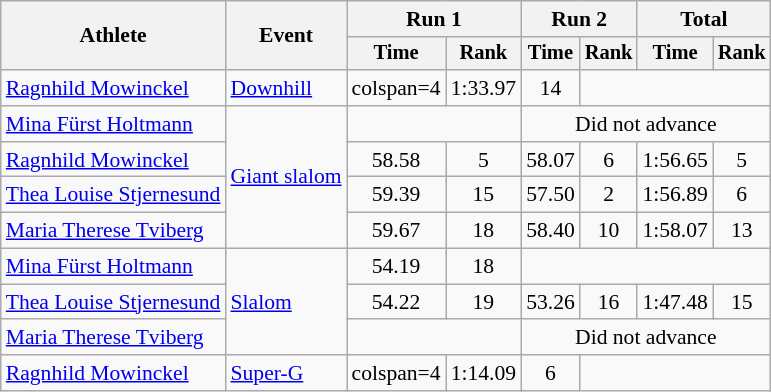<table class=wikitable style="font-size:90%; text-align:center">
<tr>
<th rowspan=2>Athlete</th>
<th rowspan=2>Event</th>
<th colspan=2>Run 1</th>
<th colspan=2>Run 2</th>
<th colspan=2>Total</th>
</tr>
<tr style="font-size:95%">
<th>Time</th>
<th>Rank</th>
<th>Time</th>
<th>Rank</th>
<th>Time</th>
<th>Rank</th>
</tr>
<tr>
<td align=left><a href='#'>Ragnhild Mowinckel</a></td>
<td align=left><a href='#'>Downhill</a></td>
<td>colspan=4 </td>
<td>1:33.97</td>
<td>14</td>
</tr>
<tr>
<td align=left><a href='#'>Mina Fürst Holtmann</a></td>
<td align=left rowspan=4><a href='#'>Giant slalom</a></td>
<td colspan=2></td>
<td colspan=4>Did not advance</td>
</tr>
<tr>
<td align=left><a href='#'>Ragnhild Mowinckel</a></td>
<td>58.58</td>
<td>5</td>
<td>58.07</td>
<td>6</td>
<td>1:56.65</td>
<td>5</td>
</tr>
<tr>
<td align=left><a href='#'>Thea Louise Stjernesund</a></td>
<td>59.39</td>
<td>15</td>
<td>57.50</td>
<td>2</td>
<td>1:56.89</td>
<td>6</td>
</tr>
<tr>
<td align=left><a href='#'>Maria Therese Tviberg</a></td>
<td>59.67</td>
<td>18</td>
<td>58.40</td>
<td>10</td>
<td>1:58.07</td>
<td>13</td>
</tr>
<tr>
<td align=left><a href='#'>Mina Fürst Holtmann</a></td>
<td align=left rowspan=3><a href='#'>Slalom</a></td>
<td>54.19</td>
<td>18</td>
<td colspan=4></td>
</tr>
<tr>
<td align=left><a href='#'>Thea Louise Stjernesund</a></td>
<td>54.22</td>
<td>19</td>
<td>53.26</td>
<td>16</td>
<td>1:47.48</td>
<td>15</td>
</tr>
<tr>
<td align=left><a href='#'>Maria Therese Tviberg</a></td>
<td colspan=2></td>
<td colspan=4>Did not advance</td>
</tr>
<tr>
<td align=left><a href='#'>Ragnhild Mowinckel</a></td>
<td align=left><a href='#'>Super-G</a></td>
<td>colspan=4 </td>
<td>1:14.09</td>
<td>6</td>
</tr>
</table>
